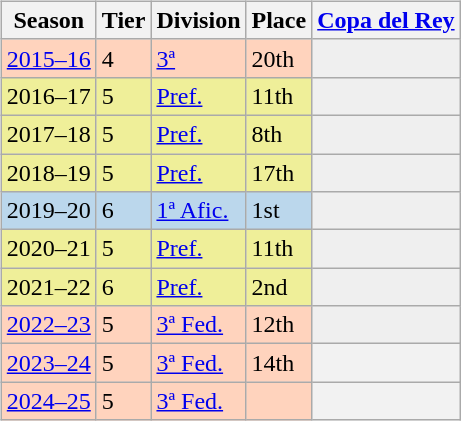<table>
<tr>
<td valign="top" width=0%><br><table class="wikitable">
<tr style="background:#f0f6fa;">
<th>Season</th>
<th>Tier</th>
<th>Division</th>
<th>Place</th>
<th><a href='#'>Copa del Rey</a></th>
</tr>
<tr>
<td style="background:#FFD3BD;"><a href='#'>2015–16</a></td>
<td style="background:#FFD3BD;">4</td>
<td style="background:#FFD3BD;"><a href='#'>3ª</a></td>
<td style="background:#FFD3BD;">20th</td>
<td style="background:#efefef;"></td>
</tr>
<tr>
<td style="background:#EFEF99;">2016–17</td>
<td style="background:#EFEF99;">5</td>
<td style="background:#EFEF99;"><a href='#'>Pref.</a></td>
<td style="background:#EFEF99;">11th</td>
<th style="background:#efefef;"></th>
</tr>
<tr>
<td style="background:#EFEF99;">2017–18</td>
<td style="background:#EFEF99;">5</td>
<td style="background:#EFEF99;"><a href='#'>Pref.</a></td>
<td style="background:#EFEF99;">8th</td>
<th style="background:#efefef;"></th>
</tr>
<tr>
<td style="background:#EFEF99;">2018–19</td>
<td style="background:#EFEF99;">5</td>
<td style="background:#EFEF99;"><a href='#'>Pref.</a></td>
<td style="background:#EFEF99;">17th</td>
<th style="background:#efefef;"></th>
</tr>
<tr>
<td style="background:#BBD7EC;">2019–20</td>
<td style="background:#BBD7EC;">6</td>
<td style="background:#BBD7EC;"><a href='#'>1ª Afic.</a></td>
<td style="background:#BBD7EC;">1st</td>
<th style="background:#efefef;"></th>
</tr>
<tr>
<td style="background:#EFEF99;">2020–21</td>
<td style="background:#EFEF99;">5</td>
<td style="background:#EFEF99;"><a href='#'>Pref.</a></td>
<td style="background:#EFEF99;">11th</td>
<th style="background:#efefef;"></th>
</tr>
<tr>
<td style="background:#EFEF99;">2021–22</td>
<td style="background:#EFEF99;">6</td>
<td style="background:#EFEF99;"><a href='#'>Pref.</a></td>
<td style="background:#EFEF99;">2nd</td>
<th style="background:#efefef;"></th>
</tr>
<tr>
<td style="background:#FFD3BD;"><a href='#'>2022–23</a></td>
<td style="background:#FFD3BD;">5</td>
<td style="background:#FFD3BD;"><a href='#'>3ª Fed.</a></td>
<td style="background:#FFD3BD;">12th</td>
<td style="background:#efefef;"></td>
</tr>
<tr>
<td style="background:#FFD3BD;"><a href='#'>2023–24</a></td>
<td style="background:#FFD3BD;">5</td>
<td style="background:#FFD3BD;"><a href='#'>3ª Fed.</a></td>
<td style="background:#FFD3BD;">14th</td>
<th></th>
</tr>
<tr>
<td style="background:#FFD3BD;"><a href='#'>2024–25</a></td>
<td style="background:#FFD3BD;">5</td>
<td style="background:#FFD3BD;"><a href='#'>3ª Fed.</a></td>
<td style="background:#FFD3BD;"></td>
<th></th>
</tr>
</table>
</td>
</tr>
</table>
